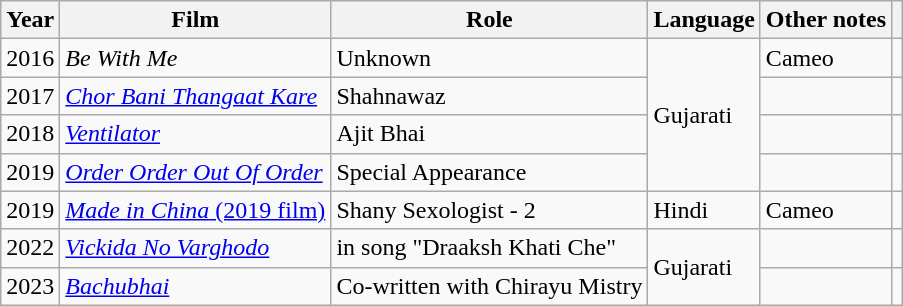<table class="wikitable plainrowheaders">
<tr>
<th>Year</th>
<th>Film</th>
<th>Role</th>
<th>Language</th>
<th>Other notes</th>
<th scope="col" class="unsortable"></th>
</tr>
<tr>
<td>2016</td>
<td><em>Be With Me</em></td>
<td>Unknown</td>
<td rowspan="4">Gujarati</td>
<td>Cameo</td>
<td></td>
</tr>
<tr>
<td>2017</td>
<td><em><a href='#'>Chor Bani Thangaat Kare</a></em></td>
<td>Shahnawaz</td>
<td></td>
<td></td>
</tr>
<tr>
<td>2018</td>
<td><em><a href='#'>Ventilator</a></em></td>
<td>Ajit Bhai</td>
<td></td>
<td></td>
</tr>
<tr>
<td>2019</td>
<td><em><a href='#'>Order Order Out Of Order</a></em></td>
<td>Special Appearance</td>
<td></td>
<td></td>
</tr>
<tr>
<td>2019</td>
<td><a href='#'><em>Made in China</em> (2019 film)</a></td>
<td>Shany Sexologist - 2</td>
<td>Hindi</td>
<td>Cameo</td>
<td></td>
</tr>
<tr>
<td>2022</td>
<td><em><a href='#'>Vickida No Varghodo</a></em></td>
<td>in song "Draaksh Khati Che"</td>
<td rowspan="2">Gujarati</td>
<td></td>
<td></td>
</tr>
<tr>
<td>2023</td>
<td><em><a href='#'>Bachubhai</a></em></td>
<td>Co-written with Chirayu Mistry</td>
<td></td>
<td></td>
</tr>
</table>
